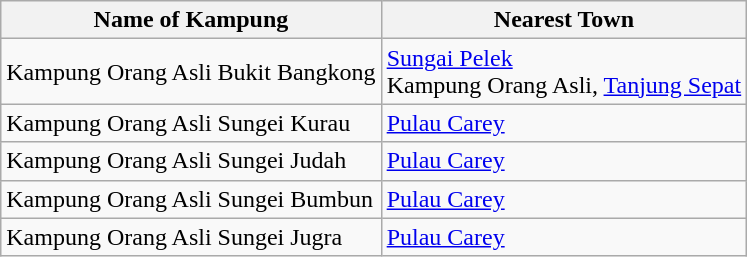<table class="wikitable">
<tr>
<th>Name of Kampung</th>
<th>Nearest Town</th>
</tr>
<tr>
<td>Kampung Orang Asli Bukit Bangkong</td>
<td><a href='#'>Sungai Pelek</a><br>Kampung Orang Asli, <a href='#'>Tanjung Sepat</a></td>
</tr>
<tr>
<td>Kampung Orang Asli Sungei Kurau</td>
<td><a href='#'>Pulau Carey</a></td>
</tr>
<tr>
<td>Kampung Orang Asli Sungei Judah</td>
<td><a href='#'>Pulau Carey</a></td>
</tr>
<tr>
<td>Kampung Orang Asli Sungei Bumbun</td>
<td><a href='#'>Pulau Carey</a></td>
</tr>
<tr>
<td>Kampung Orang Asli Sungei Jugra</td>
<td><a href='#'>Pulau Carey</a></td>
</tr>
</table>
